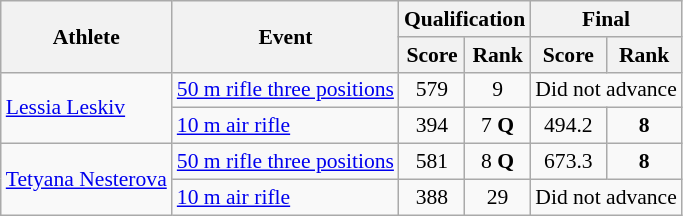<table class="wikitable" style="font-size:90%">
<tr>
<th rowspan="2">Athlete</th>
<th rowspan="2">Event</th>
<th colspan="2">Qualification</th>
<th colspan="2">Final</th>
</tr>
<tr>
<th>Score</th>
<th>Rank</th>
<th>Score</th>
<th>Rank</th>
</tr>
<tr>
<td rowspan=2><a href='#'>Lessia Leskiv</a></td>
<td><a href='#'>50 m rifle three positions</a></td>
<td align="center">579</td>
<td align="center">9</td>
<td colspan="2"  align="center">Did not advance</td>
</tr>
<tr>
<td><a href='#'>10 m air rifle</a></td>
<td align="center">394</td>
<td align="center">7 <strong>Q</strong></td>
<td align="center">494.2</td>
<td align="center"><strong>8</strong></td>
</tr>
<tr>
<td rowspan=2><a href='#'>Tetyana Nesterova</a></td>
<td><a href='#'>50 m rifle three positions</a></td>
<td align="center">581</td>
<td align="center">8 <strong>Q</strong></td>
<td align="center">673.3</td>
<td align="center"><strong>8</strong></td>
</tr>
<tr>
<td><a href='#'>10 m air rifle</a></td>
<td align="center">388</td>
<td align="center">29</td>
<td colspan="2"  align="center">Did not advance</td>
</tr>
</table>
